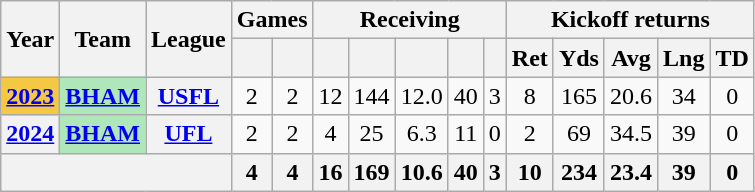<table class="wikitable" style="text-align:center;">
<tr>
<th rowspan="2">Year</th>
<th rowspan="2">Team</th>
<th rowspan="2">League</th>
<th colspan="2">Games</th>
<th colspan="5">Receiving</th>
<th colspan="5">Kickoff returns</th>
</tr>
<tr>
<th></th>
<th></th>
<th></th>
<th></th>
<th></th>
<th></th>
<th></th>
<th>Ret</th>
<th>Yds</th>
<th>Avg</th>
<th>Lng</th>
<th>TD</th>
</tr>
<tr>
<th style="background:#f4c842;"><a href='#'>2023</a></th>
<th style="background:#afe6ba;"><a href='#'>BHAM</a></th>
<th><a href='#'>USFL</a></th>
<td>2</td>
<td>2</td>
<td>12</td>
<td>144</td>
<td>12.0</td>
<td>40</td>
<td>3</td>
<td>8</td>
<td>165</td>
<td>20.6</td>
<td>34</td>
<td>0</td>
</tr>
<tr>
<th><a href='#'>2024</a></th>
<th style="background:#afe6ba;"><a href='#'>BHAM</a></th>
<th><a href='#'>UFL</a></th>
<td>2</td>
<td>2</td>
<td>4</td>
<td>25</td>
<td>6.3</td>
<td>11</td>
<td>0</td>
<td>2</td>
<td>69</td>
<td>34.5</td>
<td>39</td>
<td>0</td>
</tr>
<tr>
<th colspan="3"></th>
<th>4</th>
<th>4</th>
<th>16</th>
<th>169</th>
<th>10.6</th>
<th>40</th>
<th>3</th>
<th>10</th>
<th>234</th>
<th>23.4</th>
<th>39</th>
<th>0</th>
</tr>
</table>
